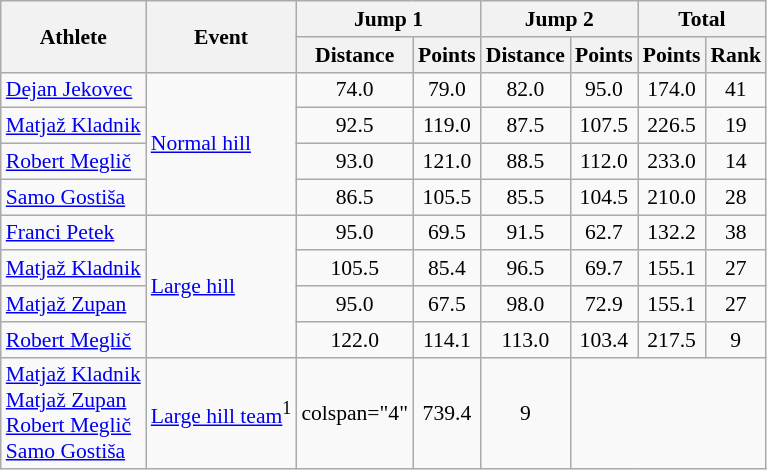<table class="wikitable" style="font-size:90%">
<tr>
<th rowspan="2">Athlete</th>
<th rowspan="2">Event</th>
<th colspan="2">Jump 1</th>
<th colspan="2">Jump 2</th>
<th colspan="2">Total</th>
</tr>
<tr>
<th>Distance</th>
<th>Points</th>
<th>Distance</th>
<th>Points</th>
<th>Points</th>
<th>Rank</th>
</tr>
<tr>
<td><a href='#'>Dejan Jekovec</a></td>
<td rowspan="4"><a href='#'>Normal hill</a></td>
<td align="center">74.0</td>
<td align="center">79.0</td>
<td align="center">82.0</td>
<td align="center">95.0</td>
<td align="center">174.0</td>
<td align="center">41</td>
</tr>
<tr>
<td><a href='#'>Matjaž Kladnik</a></td>
<td align="center">92.5</td>
<td align="center">119.0</td>
<td align="center">87.5</td>
<td align="center">107.5</td>
<td align="center">226.5</td>
<td align="center">19</td>
</tr>
<tr>
<td><a href='#'>Robert Meglič</a></td>
<td align="center">93.0</td>
<td align="center">121.0</td>
<td align="center">88.5</td>
<td align="center">112.0</td>
<td align="center">233.0</td>
<td align="center">14</td>
</tr>
<tr>
<td><a href='#'>Samo Gostiša</a></td>
<td align="center">86.5</td>
<td align="center">105.5</td>
<td align="center">85.5</td>
<td align="center">104.5</td>
<td align="center">210.0</td>
<td align="center">28</td>
</tr>
<tr>
<td><a href='#'>Franci Petek</a></td>
<td rowspan="4"><a href='#'>Large hill</a></td>
<td align="center">95.0</td>
<td align="center">69.5</td>
<td align="center">91.5</td>
<td align="center">62.7</td>
<td align="center">132.2</td>
<td align="center">38</td>
</tr>
<tr>
<td><a href='#'>Matjaž Kladnik</a></td>
<td align="center">105.5</td>
<td align="center">85.4</td>
<td align="center">96.5</td>
<td align="center">69.7</td>
<td align="center">155.1</td>
<td align="center">27</td>
</tr>
<tr>
<td><a href='#'>Matjaž Zupan</a></td>
<td align="center">95.0</td>
<td align="center">67.5</td>
<td align="center">98.0</td>
<td align="center">72.9</td>
<td align="center">155.1</td>
<td align="center">27</td>
</tr>
<tr>
<td><a href='#'>Robert Meglič</a></td>
<td align="center">122.0</td>
<td align="center">114.1</td>
<td align="center">113.0</td>
<td align="center">103.4</td>
<td align="center">217.5</td>
<td align="center">9</td>
</tr>
<tr>
<td><a href='#'>Matjaž Kladnik</a><br><a href='#'>Matjaž Zupan</a><br><a href='#'>Robert Meglič</a><br><a href='#'>Samo Gostiša</a></td>
<td><a href='#'>Large hill team</a><sup>1</sup></td>
<td>colspan="4" </td>
<td align=center>739.4</td>
<td align=center>9</td>
</tr>
</table>
